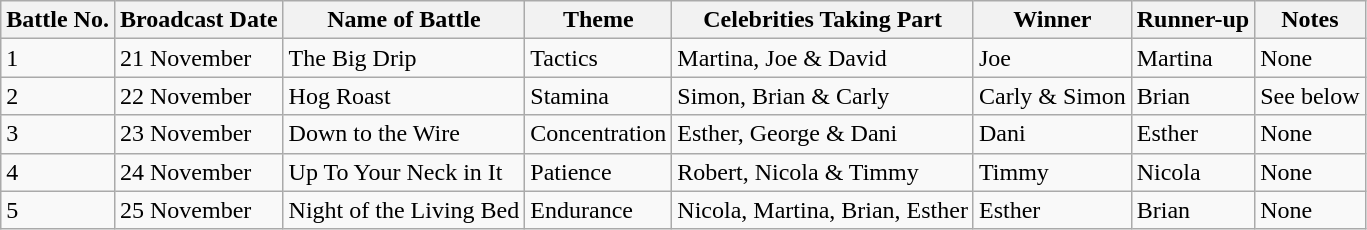<table class=wikitable>
<tr>
<th>Battle No.</th>
<th>Broadcast Date</th>
<th>Name of Battle</th>
<th>Theme</th>
<th>Celebrities Taking Part</th>
<th>Winner</th>
<th>Runner-up</th>
<th>Notes</th>
</tr>
<tr>
<td>1</td>
<td>21 November</td>
<td>The Big Drip</td>
<td>Tactics</td>
<td>Martina, Joe & David</td>
<td>Joe</td>
<td>Martina</td>
<td>None</td>
</tr>
<tr>
<td>2</td>
<td>22 November</td>
<td>Hog Roast</td>
<td>Stamina</td>
<td>Simon, Brian & Carly</td>
<td>Carly & Simon</td>
<td>Brian</td>
<td>See below</td>
</tr>
<tr>
<td>3</td>
<td>23 November</td>
<td>Down to the Wire</td>
<td>Concentration</td>
<td>Esther, George & Dani</td>
<td>Dani</td>
<td>Esther</td>
<td>None</td>
</tr>
<tr>
<td>4</td>
<td>24 November</td>
<td>Up To Your Neck in It</td>
<td>Patience</td>
<td>Robert, Nicola & Timmy</td>
<td>Timmy</td>
<td>Nicola</td>
<td>None</td>
</tr>
<tr>
<td>5</td>
<td>25 November</td>
<td>Night of the Living Bed</td>
<td>Endurance</td>
<td>Nicola, Martina, Brian, Esther</td>
<td>Esther</td>
<td>Brian</td>
<td>None</td>
</tr>
</table>
